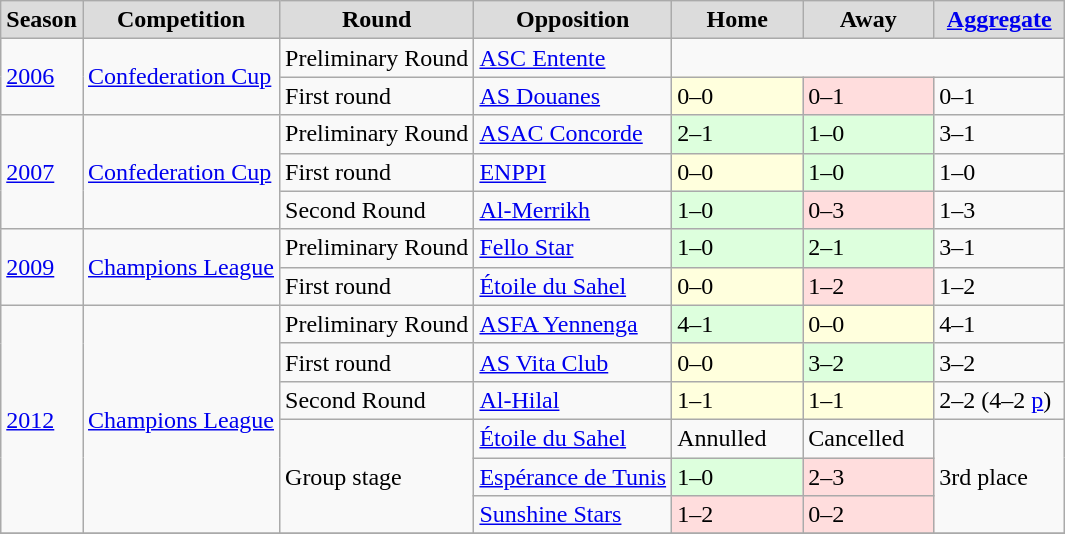<table class="sortable plainrowheaders wikitable">
<tr>
<th style="background:#DCDCDC">Season</th>
<th style="background:#DCDCDC">Competition</th>
<th style="background:#DCDCDC">Round</th>
<th style="background:#DCDCDC">Opposition</th>
<th width="80" style="background:#DCDCDC">Home</th>
<th width="80" style="background:#DCDCDC">Away</th>
<th width="80" style="background:#DCDCDC"><a href='#'>Aggregate</a></th>
</tr>
<tr>
<td rowspan="2"><a href='#'>2006</a></td>
<td rowspan="2"><a href='#'>Confederation Cup</a></td>
<td align=left>Preliminary Round</td>
<td align=left> <a href='#'>ASC Entente</a></td>
<td align=center colspan="3"></td>
</tr>
<tr>
<td align=left>First round</td>
<td align=left> <a href='#'>AS Douanes</a></td>
<td bgcolor="#ffffdd">0–0</td>
<td bgcolor="#ffdddd">0–1</td>
<td>0–1</td>
</tr>
<tr>
<td rowspan="3"><a href='#'>2007</a></td>
<td rowspan="3"><a href='#'>Confederation Cup</a></td>
<td align=left>Preliminary Round</td>
<td align=left> <a href='#'>ASAC Concorde</a></td>
<td bgcolor="#ddffdd">2–1</td>
<td bgcolor="#ddffdd">1–0</td>
<td>3–1</td>
</tr>
<tr>
<td align=left>First round</td>
<td align=left> <a href='#'>ENPPI</a></td>
<td bgcolor="#ffffdd">0–0</td>
<td bgcolor="#ddffdd">1–0</td>
<td>1–0</td>
</tr>
<tr>
<td align=left>Second Round</td>
<td align=left> <a href='#'>Al-Merrikh</a></td>
<td bgcolor="#ddffdd">1–0</td>
<td bgcolor="#ffdddd">0–3</td>
<td>1–3</td>
</tr>
<tr>
<td rowspan="2"><a href='#'>2009</a></td>
<td rowspan="2"><a href='#'>Champions League</a></td>
<td align=left>Preliminary Round</td>
<td align=left> <a href='#'>Fello Star</a></td>
<td bgcolor="#ddffdd">1–0</td>
<td bgcolor="#ddffdd">2–1</td>
<td>3–1</td>
</tr>
<tr>
<td align=left>First round</td>
<td align=left> <a href='#'>Étoile du Sahel</a></td>
<td bgcolor="#ffffdd">0–0</td>
<td bgcolor="#ffdddd">1–2</td>
<td>1–2</td>
</tr>
<tr>
<td rowspan="6"><a href='#'>2012</a></td>
<td rowspan="6"><a href='#'>Champions League</a></td>
<td align=left>Preliminary Round</td>
<td align=left> <a href='#'>ASFA Yennenga</a></td>
<td bgcolor="#ddffdd">4–1</td>
<td bgcolor="#ffffdd">0–0</td>
<td>4–1</td>
</tr>
<tr>
<td align=left>First round</td>
<td align=left> <a href='#'>AS Vita Club</a></td>
<td bgcolor="#ffffdd">0–0</td>
<td bgcolor="#ddffdd">3–2</td>
<td>3–2</td>
</tr>
<tr>
<td align=left>Second Round</td>
<td align=left> <a href='#'>Al-Hilal</a></td>
<td bgcolor="#ffffdd">1–1</td>
<td bgcolor="#ffffdd">1–1</td>
<td>2–2 (4–2 <a href='#'>p</a>)</td>
</tr>
<tr>
<td rowspan="3">Group stage</td>
<td align=left> <a href='#'>Étoile du Sahel</a></td>
<td>Annulled</td>
<td>Cancelled</td>
<td rowspan="3">3rd place</td>
</tr>
<tr>
<td align=left> <a href='#'>Espérance de Tunis</a></td>
<td bgcolor="#ddffdd">1–0</td>
<td bgcolor="#ffdddd">2–3</td>
</tr>
<tr>
<td align=left> <a href='#'>Sunshine Stars</a></td>
<td bgcolor="#ffdddd">1–2</td>
<td bgcolor="#ffdddd">0–2</td>
</tr>
<tr>
</tr>
</table>
